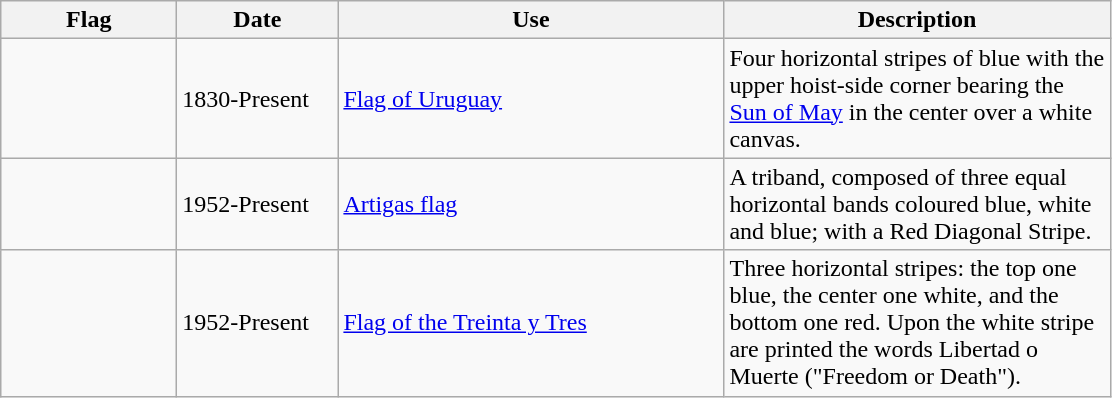<table class="wikitable">
<tr>
<th style="width:110px;">Flag</th>
<th style="width:100px;">Date</th>
<th style="width:250px;">Use</th>
<th style="width:250px;">Description</th>
</tr>
<tr>
<td></td>
<td>1830-Present</td>
<td><a href='#'>Flag of Uruguay</a></td>
<td>Four horizontal stripes of blue with the upper hoist-side corner bearing the <a href='#'>Sun of May</a> in the center over a white canvas.</td>
</tr>
<tr>
<td></td>
<td>1952-Present</td>
<td><a href='#'>Artigas flag</a></td>
<td>A triband, composed of three equal horizontal bands coloured blue, white and blue; with a Red Diagonal Stripe.</td>
</tr>
<tr>
<td></td>
<td>1952-Present</td>
<td><a href='#'>Flag of the Treinta y Tres</a></td>
<td>Three horizontal stripes: the top one blue, the center one white, and the bottom one red. Upon the white stripe are printed the words Libertad o Muerte ("Freedom or Death").</td>
</tr>
</table>
